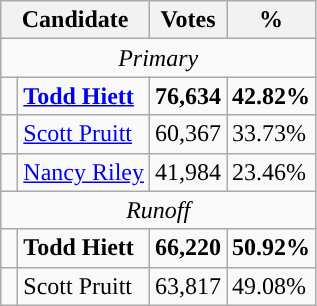<table class="wikitable">
<tr>
<th colspan="2" rowspan="1" align="center" valign="top"><strong>Candidate</strong></th>
<th valign="top"><strong>Votes</strong></th>
<th valign="top"><strong>%</strong></th>
</tr>
<tr>
<td style="text-align:center;" colspan="4"><em>Primary</em></td>
</tr>
<tr>
<td style="background-color:"> </td>
<td><strong><a href='#'>Todd Hiett</a></strong></td>
<td><strong>76,634</strong></td>
<td><strong>42.82%</strong></td>
</tr>
<tr>
<td style="background-color:"> </td>
<td><a href='#'>Scott Pruitt</a></td>
<td>60,367</td>
<td>33.73%</td>
</tr>
<tr>
<td style="background-color:"> </td>
<td><a href='#'>Nancy Riley</a></td>
<td>41,984</td>
<td>23.46%</td>
</tr>
<tr>
<td style="text-align:center;" colspan="4"><em>Runoff</em></td>
</tr>
<tr>
<td style="background-color:"> </td>
<td><strong>Todd Hiett</strong></td>
<td><strong>66,220</strong></td>
<td><strong>50.92%</strong></td>
</tr>
<tr>
<td style="background-color:"> </td>
<td>Scott Pruitt</td>
<td>63,817</td>
<td>49.08%</td>
</tr>
</table>
